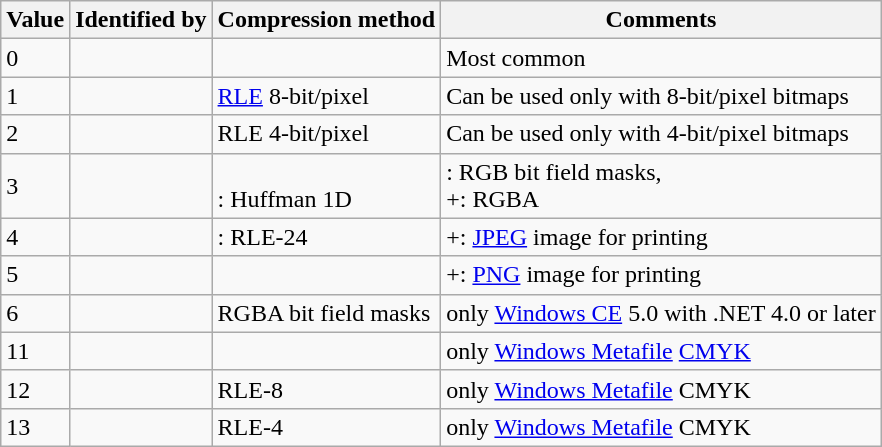<table class="wikitable">
<tr>
<th>Value</th>
<th>Identified by</th>
<th>Compression method</th>
<th>Comments</th>
</tr>
<tr>
<td>0</td>
<td></td>
<td></td>
<td>Most common</td>
</tr>
<tr>
<td>1</td>
<td></td>
<td><a href='#'>RLE</a> 8-bit/pixel</td>
<td>Can be used only with 8-bit/pixel bitmaps</td>
</tr>
<tr>
<td>2</td>
<td></td>
<td>RLE 4-bit/pixel</td>
<td>Can be used only with 4-bit/pixel bitmaps</td>
</tr>
<tr>
<td>3</td>
<td valign="top"></td>
<td valign="bottom"><abbr></abbr>: Huffman 1D</td>
<td>: RGB bit field masks, <br><abbr>+</abbr>: RGBA</td>
</tr>
<tr>
<td>4</td>
<td></td>
<td><abbr></abbr>: RLE-24</td>
<td><abbr>+</abbr>: <a href='#'>JPEG</a> image for printing</td>
</tr>
<tr>
<td>5</td>
<td></td>
<td></td>
<td><abbr>+</abbr>: <a href='#'>PNG</a> image for printing</td>
</tr>
<tr>
<td>6</td>
<td></td>
<td>RGBA bit field masks</td>
<td>only <a href='#'>Windows CE</a> 5.0 with .NET 4.0 or later</td>
</tr>
<tr>
<td>11</td>
<td></td>
<td></td>
<td>only <a href='#'>Windows Metafile</a> <a href='#'>CMYK</a></td>
</tr>
<tr>
<td>12</td>
<td></td>
<td>RLE-8</td>
<td>only <a href='#'>Windows Metafile</a> CMYK</td>
</tr>
<tr>
<td>13</td>
<td></td>
<td>RLE-4</td>
<td>only <a href='#'>Windows Metafile</a> CMYK</td>
</tr>
</table>
